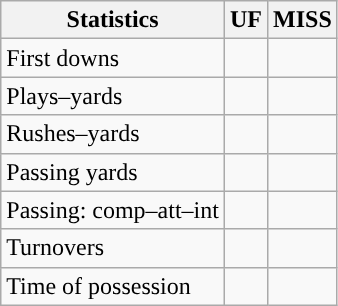<table class="wikitable" style="float:left">
<tr>
<th>Statistics</th>
<th>UF</th>
<th>MISS</th>
</tr>
<tr>
<td>First downs</td>
<td></td>
<td></td>
</tr>
<tr>
<td>Plays–yards</td>
<td></td>
<td></td>
</tr>
<tr>
<td>Rushes–yards</td>
<td></td>
<td></td>
</tr>
<tr>
<td>Passing yards</td>
<td></td>
<td></td>
</tr>
<tr>
<td>Passing: comp–att–int</td>
<td></td>
<td></td>
</tr>
<tr>
<td>Turnovers</td>
<td></td>
<td></td>
</tr>
<tr>
<td>Time of possession</td>
<td></td>
<td></td>
</tr>
</table>
